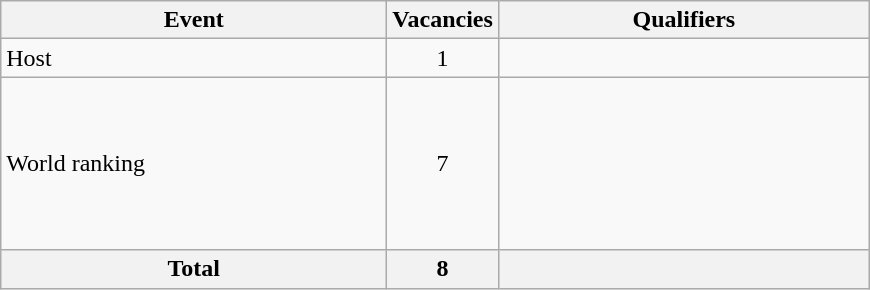<table class="wikitable" style="text-align:left; font-size:100%">
<tr>
<th width=250>Event</th>
<th width=50>Vacancies</th>
<th width=240>Qualifiers</th>
</tr>
<tr>
<td>Host</td>
<td align=center>1</td>
<td></td>
</tr>
<tr>
<td>World ranking</td>
<td align=center>7</td>
<td><br><br><br><br><br><br></td>
</tr>
<tr>
<th>Total</th>
<th>8</th>
<th></th>
</tr>
</table>
